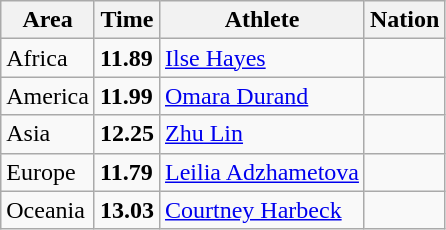<table class="wikitable">
<tr>
<th>Area</th>
<th>Time</th>
<th>Athlete</th>
<th>Nation</th>
</tr>
<tr>
<td>Africa</td>
<td><strong>11.89</strong></td>
<td><a href='#'>Ilse Hayes</a></td>
<td></td>
</tr>
<tr>
<td>America</td>
<td><strong>11.99</strong></td>
<td><a href='#'>Omara Durand</a></td>
<td></td>
</tr>
<tr>
<td>Asia</td>
<td><strong>12.25</strong></td>
<td><a href='#'>Zhu Lin</a></td>
<td></td>
</tr>
<tr>
<td>Europe</td>
<td><strong>11.79</strong> </td>
<td><a href='#'>Leilia Adzhametova</a></td>
<td></td>
</tr>
<tr>
<td>Oceania</td>
<td><strong>13.03</strong></td>
<td><a href='#'>Courtney Harbeck</a></td>
<td></td>
</tr>
</table>
